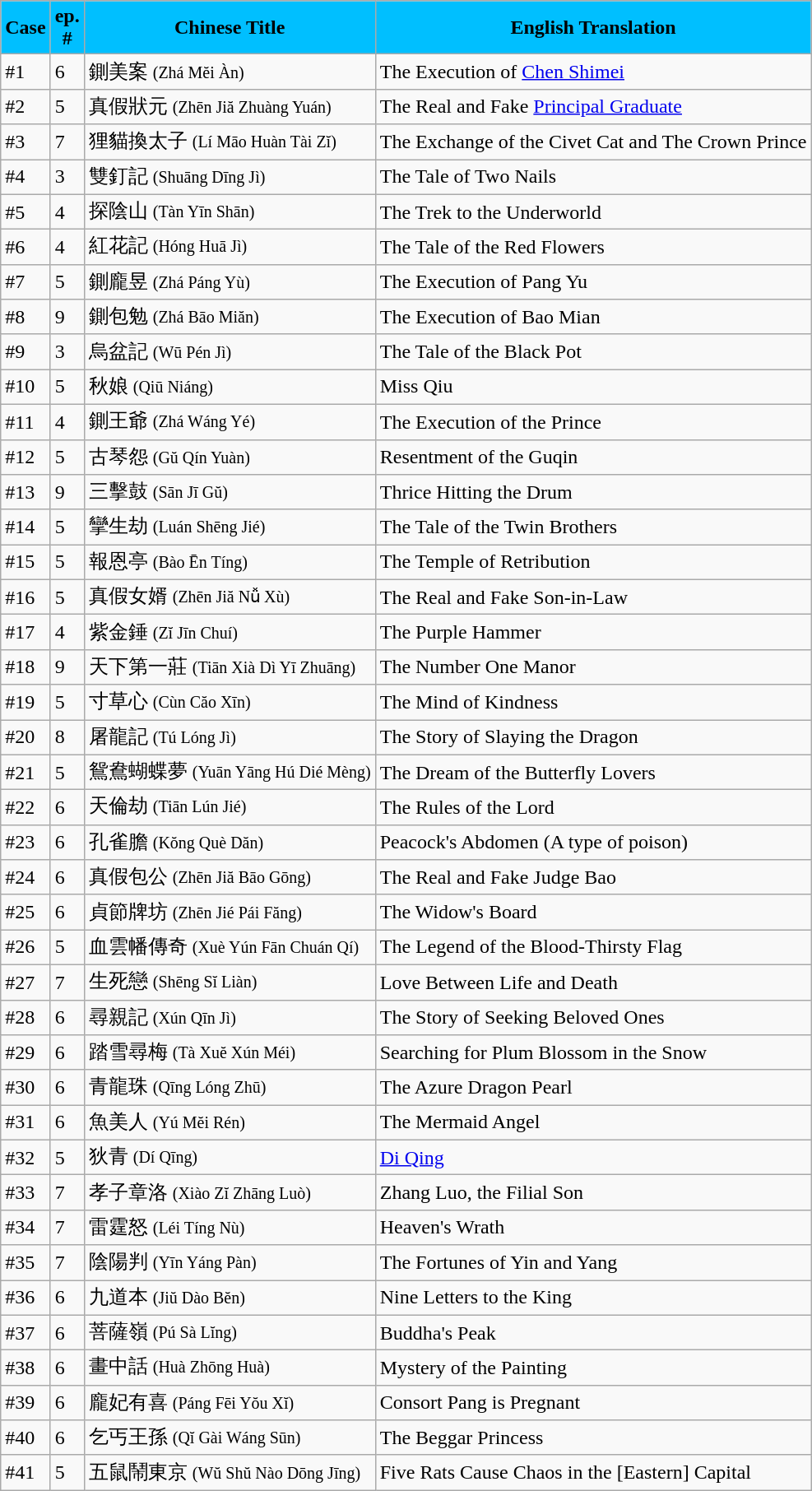<table class="wikitable">
<tr>
<th style="background-color: #00BFFF" width="20">Case</th>
<th style="background-color: #00BFFF">ep.<br>#</th>
<th style="background-color: #00BFFF">Chinese Title</th>
<th style="background-color: #00BFFF">English Translation</th>
</tr>
<tr>
<td>#1</td>
<td>6</td>
<td>鍘美案 <small>(Zhá Mĕi Àn)</small></td>
<td>The Execution of <a href='#'>Chen Shimei</a></td>
</tr>
<tr>
<td>#2</td>
<td>5</td>
<td>真假狀元 <small>(Zhēn Jiă Zhuàng Yuán)</small></td>
<td>The Real and Fake <a href='#'>Principal Graduate</a></td>
</tr>
<tr>
<td>#3</td>
<td>7</td>
<td>狸貓換太子 <small>(Lí Māo Huàn Tài Zĭ)</small></td>
<td>The Exchange of the Civet Cat and The Crown Prince</td>
</tr>
<tr>
<td>#4</td>
<td>3</td>
<td>雙釘記 <small>(Shuāng Dīng Jì)</small></td>
<td>The Tale of Two Nails</td>
</tr>
<tr>
<td>#5</td>
<td>4</td>
<td>探陰山 <small>(Tàn Yīn Shān)</small></td>
<td>The Trek to the Underworld</td>
</tr>
<tr>
<td>#6</td>
<td>4</td>
<td>紅花記 <small>(Hóng Huā Jì)</small></td>
<td>The Tale of the Red Flowers</td>
</tr>
<tr>
<td>#7</td>
<td>5</td>
<td>鍘龐昱 <small>(Zhá Páng	Yù)</small></td>
<td>The Execution of Pang Yu</td>
</tr>
<tr>
<td>#8</td>
<td>9</td>
<td>鍘包勉 <small>(Zhá Bāo Miăn)</small></td>
<td>The Execution of Bao Mian</td>
</tr>
<tr>
<td>#9</td>
<td>3</td>
<td>烏盆記 <small>(Wū Pén Jì)</small></td>
<td>The Tale of the Black Pot</td>
</tr>
<tr>
<td>#10</td>
<td>5</td>
<td>秋娘 <small>(Qiū Niáng)</small></td>
<td>Miss Qiu</td>
</tr>
<tr>
<td>#11</td>
<td>4</td>
<td>鍘王爺 <small>(Zhá Wáng	Yé)</small></td>
<td>The Execution of the Prince</td>
</tr>
<tr>
<td>#12</td>
<td>5</td>
<td>古琴怨 <small>(Gŭ Qín Yuàn)</small></td>
<td>Resentment of the Guqin</td>
</tr>
<tr>
<td>#13</td>
<td>9</td>
<td>三擊鼓 <small>(Sān Jī Gŭ)</small></td>
<td>Thrice Hitting the Drum</td>
</tr>
<tr>
<td>#14</td>
<td>5</td>
<td>攣生劫 <small>(Luán Shēng Jié)</small></td>
<td>The Tale of the Twin Brothers</td>
</tr>
<tr>
<td>#15</td>
<td>5</td>
<td>報恩亭 <small>(Bào Ēn Tíng)</small></td>
<td>The Temple of Retribution</td>
</tr>
<tr>
<td>#16</td>
<td>5</td>
<td>真假女婿 <small>(Zhēn Jiă Nǚ Xù)</small></td>
<td>The Real and Fake Son-in-Law</td>
</tr>
<tr>
<td>#17</td>
<td>4</td>
<td>紫金錘 <small>(Zĭ Jīn Chuí)</small></td>
<td>The Purple Hammer</td>
</tr>
<tr>
<td>#18</td>
<td>9</td>
<td>天下第一莊 <small>(Tiān Xià Dì Yī Zhuāng)</small></td>
<td>The Number One Manor</td>
</tr>
<tr>
<td>#19</td>
<td>5</td>
<td>寸草心 <small>(Cùn Căo Xīn)</small></td>
<td>The Mind of Kindness</td>
</tr>
<tr>
<td>#20</td>
<td>8</td>
<td>屠龍記 <small>(Tú Lóng Jì)</small></td>
<td>The Story of Slaying the Dragon</td>
</tr>
<tr>
<td>#21</td>
<td>5</td>
<td>鴛鴦蝴蝶夢 <small>(Yuān Yāng Hú Dié Mèng)</small></td>
<td>The Dream of the Butterfly Lovers</td>
</tr>
<tr>
<td>#22</td>
<td>6</td>
<td>天倫劫 <small>(Tiān Lún Jié)</small></td>
<td>The Rules of the Lord</td>
</tr>
<tr>
<td>#23</td>
<td>6</td>
<td>孔雀膽 <small>(Kŏng Què	Dăn)</small></td>
<td>Peacock's Abdomen (A type of poison)</td>
</tr>
<tr>
<td>#24</td>
<td>6</td>
<td>真假包公 <small>(Zhēn Jiă Bāo Gōng)</small></td>
<td>The Real and Fake Judge Bao</td>
</tr>
<tr>
<td>#25</td>
<td>6</td>
<td>貞節牌坊 <small>(Zhēn Jié Pái Făng)</small></td>
<td>The Widow's Board</td>
</tr>
<tr>
<td>#26</td>
<td>5</td>
<td>血雲幡傳奇 <small>(Xuè Yún Fān Chuán Qí)</small></td>
<td>The Legend of the Blood-Thirsty Flag</td>
</tr>
<tr>
<td>#27</td>
<td>7</td>
<td>生死戀 <small>(Shēng Sĭ Liàn)</small></td>
<td>Love Between Life and Death</td>
</tr>
<tr>
<td>#28</td>
<td>6</td>
<td>尋親記 <small>(Xún Qīn Jì)</small></td>
<td>The Story of Seeking Beloved Ones</td>
</tr>
<tr>
<td>#29</td>
<td>6</td>
<td>踏雪尋梅 <small>(Tà Xuĕ	Xún Méi)</small></td>
<td>Searching for Plum Blossom in the Snow</td>
</tr>
<tr>
<td>#30</td>
<td>6</td>
<td>青龍珠 <small>(Qīng Lóng Zhū)</small></td>
<td>The Azure Dragon Pearl</td>
</tr>
<tr>
<td>#31</td>
<td>6</td>
<td>魚美人 <small>(Yú Mĕi Rén)</small></td>
<td>The Mermaid Angel</td>
</tr>
<tr>
<td>#32</td>
<td>5</td>
<td>狄青 <small>(Dí Qīng)</small></td>
<td><a href='#'>Di Qing</a></td>
</tr>
<tr>
<td>#33</td>
<td>7</td>
<td>孝子章洛 <small>(Xiào Zĭ Zhāng Luò)</small></td>
<td>Zhang Luo, the Filial Son</td>
</tr>
<tr>
<td>#34</td>
<td>7</td>
<td>雷霆怒 <small>(Léi Tíng Nù)</small></td>
<td>Heaven's Wrath</td>
</tr>
<tr>
<td>#35</td>
<td>7</td>
<td>陰陽判 <small>(Yīn Yáng	Pàn)</small></td>
<td>The Fortunes of Yin and Yang</td>
</tr>
<tr>
<td>#36</td>
<td>6</td>
<td>九道本 <small>(Jiŭ Dào Bĕn)</small></td>
<td>Nine Letters to the King</td>
</tr>
<tr>
<td>#37</td>
<td>6</td>
<td>菩薩嶺 <small>(Pú Sà Lĭng)</small></td>
<td>Buddha's Peak</td>
</tr>
<tr>
<td>#38</td>
<td>6</td>
<td>畫中話 <small>(Huà Zhōng Huà)</small></td>
<td>Mystery of the Painting</td>
</tr>
<tr>
<td>#39</td>
<td>6</td>
<td>龐妃有喜 <small>(Páng Fēi Yŏu Xĭ)</small></td>
<td>Consort Pang is Pregnant</td>
</tr>
<tr>
<td>#40</td>
<td>6</td>
<td>乞丐王孫 <small>(Qĭ Gài Wáng Sūn)</small></td>
<td>The Beggar Princess</td>
</tr>
<tr>
<td>#41</td>
<td>5</td>
<td>五鼠鬧東京 <small>(Wŭ Shŭ Nào Dōng Jīng)</small></td>
<td>Five Rats Cause Chaos in the [Eastern] Capital</td>
</tr>
</table>
